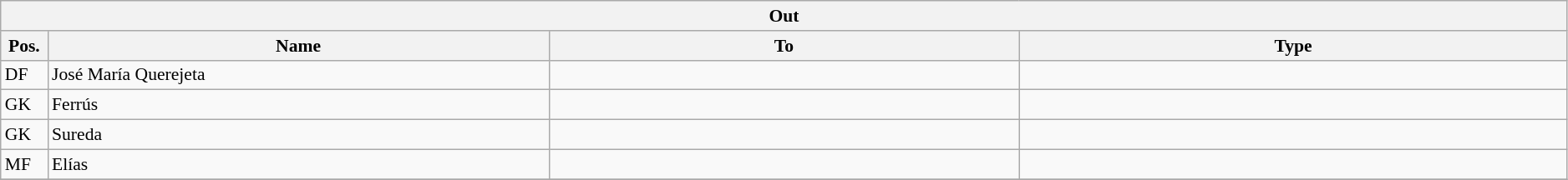<table class="wikitable" style="font-size:90%;width:99%;">
<tr>
<th colspan="4">Out</th>
</tr>
<tr>
<th width=3%>Pos.</th>
<th width=32%>Name</th>
<th width=30%>To</th>
<th width=35%>Type</th>
</tr>
<tr>
<td>DF</td>
<td>José María Querejeta</td>
<td></td>
<td></td>
</tr>
<tr>
<td>GK</td>
<td>Ferrús</td>
<td></td>
<td></td>
</tr>
<tr>
<td>GK</td>
<td>Sureda</td>
<td></td>
<td></td>
</tr>
<tr>
<td>MF</td>
<td>Elías</td>
<td></td>
<td></td>
</tr>
<tr>
</tr>
</table>
